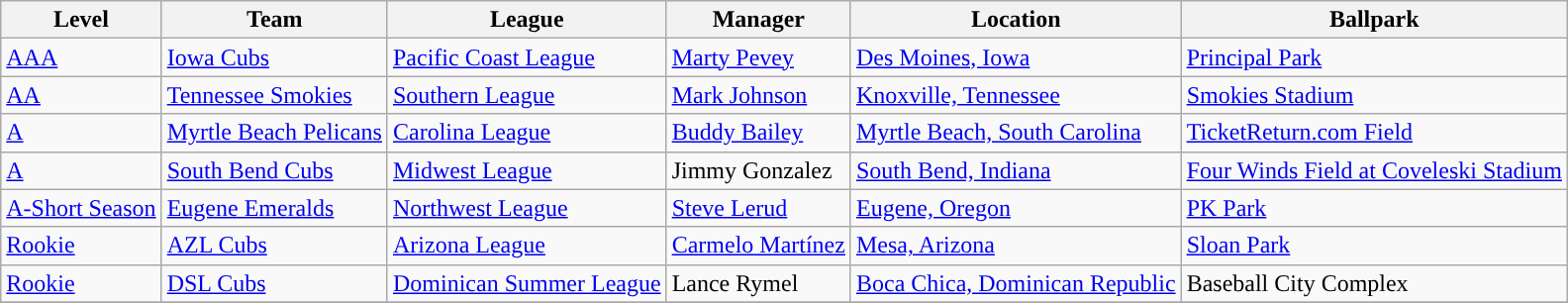<table class="wikitable">
<tr>
<th style="text-align:center; ">Level</th>
<th style="text-align:center; ">Team</th>
<th style="text-align:center; ">League</th>
<th style="text-align:center; ">Manager</th>
<th style="text-align:center; ">Location</th>
<th style="text-align:center; ">Ballpark</th>
</tr>
<tr>
<td><a href='#'>AAA</a></td>
<td><a href='#'>Iowa Cubs</a></td>
<td><a href='#'>Pacific Coast League</a></td>
<td><a href='#'>Marty Pevey</a></td>
<td><a href='#'>Des Moines, Iowa</a></td>
<td><a href='#'>Principal Park</a></td>
</tr>
<tr>
<td><a href='#'>AA</a></td>
<td><a href='#'>Tennessee Smokies</a></td>
<td><a href='#'>Southern League</a></td>
<td><a href='#'>Mark Johnson</a></td>
<td><a href='#'>Knoxville, Tennessee</a></td>
<td><a href='#'>Smokies Stadium</a></td>
</tr>
<tr>
<td><a href='#'>A</a></td>
<td><a href='#'>Myrtle Beach Pelicans</a></td>
<td><a href='#'>Carolina League</a></td>
<td><a href='#'>Buddy Bailey</a></td>
<td><a href='#'>Myrtle Beach, South Carolina</a></td>
<td><a href='#'>TicketReturn.com Field</a></td>
</tr>
<tr>
<td><a href='#'>A</a></td>
<td><a href='#'>South Bend Cubs</a></td>
<td><a href='#'>Midwest League</a></td>
<td>Jimmy Gonzalez</td>
<td><a href='#'>South Bend, Indiana</a></td>
<td><a href='#'>Four Winds Field at Coveleski Stadium</a></td>
</tr>
<tr>
<td><a href='#'>A-Short Season</a></td>
<td><a href='#'>Eugene Emeralds</a></td>
<td><a href='#'>Northwest League</a></td>
<td><a href='#'>Steve Lerud</a></td>
<td><a href='#'>Eugene, Oregon</a></td>
<td><a href='#'>PK Park</a></td>
</tr>
<tr>
<td><a href='#'>Rookie</a></td>
<td><a href='#'>AZL Cubs</a></td>
<td><a href='#'>Arizona League</a></td>
<td><a href='#'>Carmelo Martínez</a></td>
<td><a href='#'>Mesa, Arizona</a></td>
<td><a href='#'>Sloan Park</a></td>
</tr>
<tr>
<td><a href='#'>Rookie</a></td>
<td><a href='#'>DSL Cubs</a></td>
<td><a href='#'>Dominican Summer League</a></td>
<td>Lance Rymel</td>
<td><a href='#'>Boca Chica, Dominican Republic</a></td>
<td>Baseball City Complex</td>
</tr>
<tr>
</tr>
</table>
